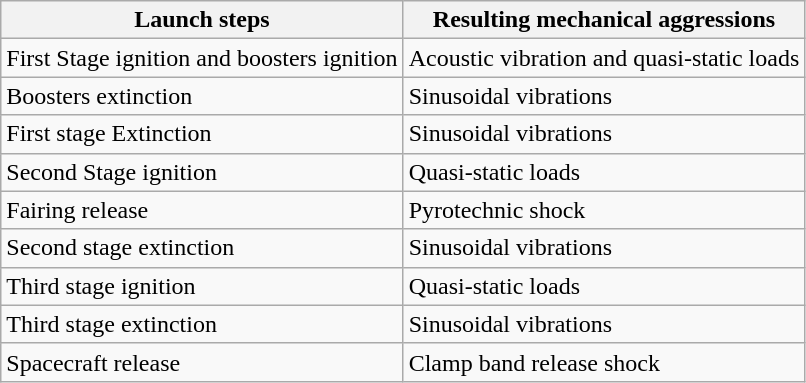<table class="wikitable">
<tr>
<th>Launch steps</th>
<th>Resulting mechanical aggressions</th>
</tr>
<tr>
<td>First Stage ignition and boosters ignition</td>
<td>Acoustic vibration and quasi-static loads</td>
</tr>
<tr>
<td>Boosters extinction</td>
<td>Sinusoidal vibrations</td>
</tr>
<tr>
<td>First stage Extinction</td>
<td>Sinusoidal vibrations</td>
</tr>
<tr>
<td>Second Stage ignition</td>
<td>Quasi-static loads</td>
</tr>
<tr>
<td>Fairing release</td>
<td>Pyrotechnic shock</td>
</tr>
<tr>
<td>Second stage extinction</td>
<td>Sinusoidal vibrations</td>
</tr>
<tr>
<td>Third stage ignition</td>
<td>Quasi-static loads</td>
</tr>
<tr>
<td>Third stage extinction</td>
<td>Sinusoidal vibrations</td>
</tr>
<tr>
<td>Spacecraft release</td>
<td>Clamp band release shock</td>
</tr>
</table>
